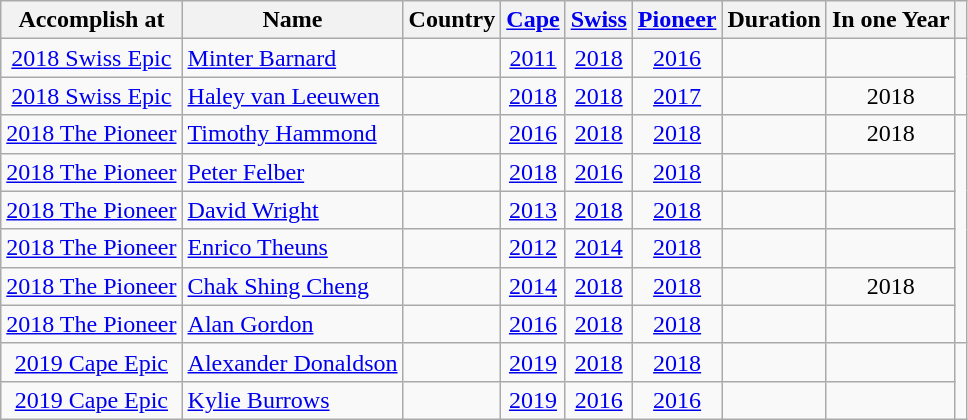<table class="wikitable sortable" style="text-align:center">
<tr>
<th>Accomplish at</th>
<th>Name</th>
<th>Country</th>
<th><a href='#'>Cape</a></th>
<th><a href='#'>Swiss</a></th>
<th><a href='#'>Pioneer</a></th>
<th>Duration</th>
<th>In one Year</th>
<th></th>
</tr>
<tr>
<td><a href='#'>2018 Swiss Epic</a></td>
<td align=left><a href='#'>Minter Barnard</a></td>
<td align=left></td>
<td><a href='#'>2011</a></td>
<td><a href='#'>2018</a></td>
<td><a href='#'>2016</a></td>
<td align=right></td>
<td></td>
<td rowspan=2></td>
</tr>
<tr>
<td><a href='#'>2018 Swiss Epic</a></td>
<td align=left><a href='#'>Haley van Leeuwen</a></td>
<td align=left></td>
<td><a href='#'>2018</a></td>
<td><a href='#'>2018</a></td>
<td><a href='#'>2017</a></td>
<td align=right></td>
<td>2018</td>
</tr>
<tr>
<td><a href='#'>2018 The Pioneer</a></td>
<td align=left><a href='#'>Timothy Hammond</a></td>
<td align=left></td>
<td><a href='#'>2016</a></td>
<td><a href='#'>2018</a></td>
<td><a href='#'>2018</a></td>
<td align=right></td>
<td>2018</td>
<td rowspan=6></td>
</tr>
<tr>
<td><a href='#'>2018 The Pioneer</a></td>
<td align=left><a href='#'>Peter Felber</a></td>
<td align=left></td>
<td><a href='#'>2018</a></td>
<td><a href='#'>2016</a></td>
<td><a href='#'>2018</a></td>
<td align=right></td>
<td></td>
</tr>
<tr>
<td><a href='#'>2018 The Pioneer</a></td>
<td align=left><a href='#'>David Wright</a></td>
<td align=left></td>
<td><a href='#'>2013</a></td>
<td><a href='#'>2018</a></td>
<td><a href='#'>2018</a></td>
<td align=right></td>
<td></td>
</tr>
<tr>
<td><a href='#'>2018 The Pioneer</a></td>
<td align=left><a href='#'>Enrico Theuns</a></td>
<td align=left></td>
<td><a href='#'>2012</a></td>
<td><a href='#'>2014</a></td>
<td><a href='#'>2018</a></td>
<td align=right></td>
<td></td>
</tr>
<tr>
<td><a href='#'>2018 The Pioneer</a></td>
<td align=left><a href='#'>Chak Shing Cheng</a></td>
<td align=left></td>
<td><a href='#'>2014</a></td>
<td><a href='#'>2018</a></td>
<td><a href='#'>2018</a></td>
<td align=right></td>
<td>2018</td>
</tr>
<tr>
<td><a href='#'>2018 The Pioneer</a></td>
<td align=left><a href='#'>Alan Gordon</a></td>
<td align=left></td>
<td><a href='#'>2016</a></td>
<td><a href='#'>2018</a></td>
<td><a href='#'>2018</a></td>
<td align=right></td>
<td></td>
</tr>
<tr>
<td><a href='#'>2019 Cape Epic</a></td>
<td align=left><a href='#'>Alexander Donaldson</a></td>
<td align=left></td>
<td><a href='#'>2019</a></td>
<td><a href='#'>2018</a></td>
<td><a href='#'>2018</a></td>
<td align=right data-sort-value="0 year, 6 months and 9 days"></td>
<td></td>
<td rowspan=2></td>
</tr>
<tr>
<td><a href='#'>2019 Cape Epic</a></td>
<td align=left><a href='#'>Kylie Burrows</a></td>
<td align=left></td>
<td><a href='#'>2019</a></td>
<td><a href='#'>2016</a></td>
<td><a href='#'>2016</a></td>
<td align=right></td>
<td></td>
</tr>
</table>
